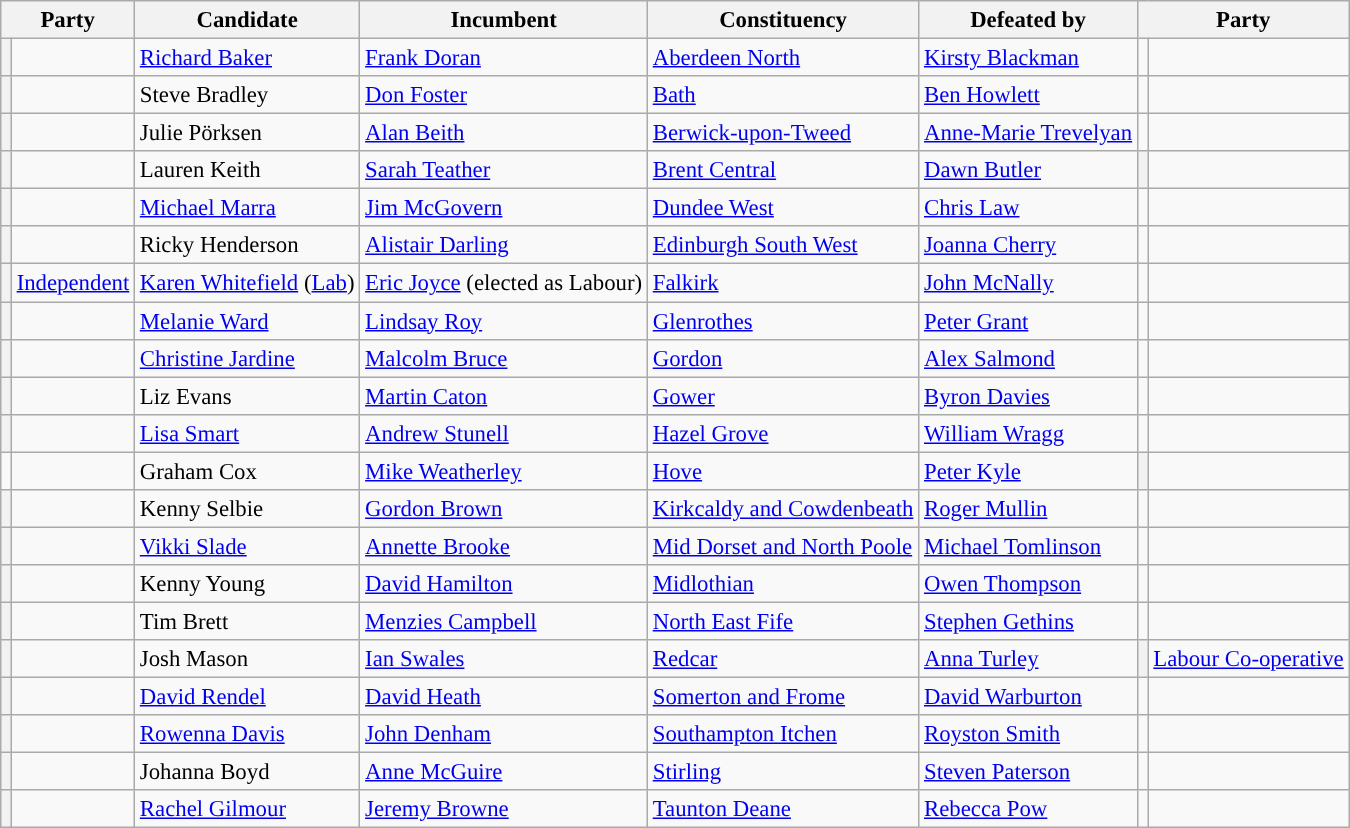<table class="wikitable sortable" style="font-size: 95%;">
<tr>
<th colspan="2">Party</th>
<th>Candidate</th>
<th>Incumbent</th>
<th>Constituency</th>
<th>Defeated by</th>
<th colspan="2">Party</th>
</tr>
<tr>
<th style="color:inherit;background-color: "></th>
<td></td>
<td data-sort-value="Baker, Richard"><a href='#'>Richard Baker</a></td>
<td data-sort-value="Doran, Frank"><a href='#'>Frank Doran</a></td>
<td><a href='#'>Aberdeen North</a></td>
<td data-sort-value="Blackman, Kirsty"><a href='#'>Kirsty Blackman</a></td>
<td style="color:inherit;background-color: "></td>
<td></td>
</tr>
<tr>
<th style="color:inherit;background-color: "></th>
<td></td>
<td data-sort-value="Bradley, Steve">Steve Bradley</td>
<td data-sort-value="Foster, Don"><a href='#'>Don Foster</a></td>
<td><a href='#'>Bath</a></td>
<td data-sort-value="Howlett, Ben"><a href='#'>Ben Howlett</a></td>
<td style="color:inherit;background-color: "></td>
<td></td>
</tr>
<tr>
<th style="color:inherit;background-color: "></th>
<td></td>
<td data-sort-value="Poksen, Julie">Julie Pörksen</td>
<td data-sort-value="Beith, Alan"><a href='#'>Alan Beith</a></td>
<td><a href='#'>Berwick-upon-Tweed</a></td>
<td data-sort-value="Trevelyan, Anne-Marie"><a href='#'>Anne-Marie Trevelyan</a></td>
<td style="color:inherit;background-color: "></td>
<td></td>
</tr>
<tr>
<th style="color:inherit;background-color: "></th>
<td></td>
<td data-sort-value="Keith, Lauren">Lauren Keith</td>
<td data-sort-value="Teather, Sarah"><a href='#'>Sarah Teather</a></td>
<td><a href='#'>Brent Central</a></td>
<td data-sort-value="Butler, Dawn"><a href='#'>Dawn Butler</a></td>
<th style="color:inherit;background-color: "></th>
<td></td>
</tr>
<tr>
<th style="color:inherit;background-color: "></th>
<td></td>
<td data-sort-value="Marra, Michael"><a href='#'>Michael Marra</a></td>
<td data-sort-value="Macgovern, Jim"><a href='#'>Jim McGovern</a></td>
<td><a href='#'>Dundee West</a></td>
<td data-sort-value="Law, Chris"><a href='#'>Chris Law</a></td>
<td style="color:inherit;background-color: "></td>
<td></td>
</tr>
<tr>
<th style="color:inherit;background-color: "></th>
<td></td>
<td data-sort-value="Henderson, Ricky">Ricky Henderson</td>
<td data-sort-value="Darling, Alistair"><a href='#'>Alistair Darling</a></td>
<td><a href='#'>Edinburgh South West</a></td>
<td data-sort-value="Cherry, Joanna%"><a href='#'>Joanna Cherry</a></td>
<td style="color:inherit;background-color: "></td>
<td></td>
</tr>
<tr>
<th style="color:inherit;background-color: "></th>
<td><a href='#'>Independent</a></td>
<td data-sort-value="Whitefield, Karen"><a href='#'>Karen Whitefield</a> (<a href='#'>Lab</a>)</td>
<td data-sort-value="Joyce, Eric"><a href='#'>Eric Joyce</a> (elected as Labour)</td>
<td><a href='#'>Falkirk</a></td>
<td data-sort-value="Macnally, John"><a href='#'>John McNally</a></td>
<td style="color:inherit;background-color: "></td>
<td></td>
</tr>
<tr>
<th style="color:inherit;background-color: "></th>
<td></td>
<td data-sort-value="Ward, Melanie"><a href='#'>Melanie Ward</a></td>
<td data-sort-value="Roy, Lindsay"><a href='#'>Lindsay Roy</a></td>
<td><a href='#'>Glenrothes</a></td>
<td data-sort-value="Grant, Peter"><a href='#'>Peter Grant</a></td>
<td style="color:inherit;background-color: "></td>
<td></td>
</tr>
<tr>
<th style="color:inherit;background-color: "></th>
<td></td>
<td data-sort-value="Jardine, Christine"><a href='#'>Christine Jardine</a></td>
<td data-sort-value="Bruce, Malcolm"><a href='#'>Malcolm Bruce</a></td>
<td><a href='#'>Gordon</a></td>
<td data-sort-value="Salmond, Alex"><a href='#'>Alex Salmond</a></td>
<td style="color:inherit;background-color: "></td>
<td></td>
</tr>
<tr>
<th style="color:inherit;background-color: "></th>
<td></td>
<td data-sort-value="Evans, Liz">Liz Evans</td>
<td data-sort-value="Caton, Martin"><a href='#'>Martin Caton</a></td>
<td><a href='#'>Gower</a></td>
<td data-sort-value="Davies, Byron"><a href='#'>Byron Davies</a></td>
<td style="color:inherit;background-color: "></td>
<td></td>
</tr>
<tr>
<th style="color:inherit;background-color: "></th>
<td></td>
<td data-sort-value="Smart, Lisa"><a href='#'>Lisa Smart</a></td>
<td data-sort-value="Stunnell, Andrew"><a href='#'>Andrew Stunell</a></td>
<td><a href='#'>Hazel Grove</a></td>
<td data-sort-value="Wragg, William"><a href='#'>William Wragg</a></td>
<td style="color:inherit;background-color: "></td>
<td></td>
</tr>
<tr>
<td style="color:inherit;background-color: "></td>
<td></td>
<td data-sort-value="Cox, Grahanm">Graham Cox</td>
<td data-sort-value="Weatherley, Mike"><a href='#'>Mike Weatherley</a></td>
<td><a href='#'>Hove</a></td>
<td data-sort-value="Kyle, Peter"><a href='#'>Peter Kyle</a></td>
<th style="color:inherit;background-color: "></th>
<td></td>
</tr>
<tr>
<th style="color:inherit;background-color: "></th>
<td></td>
<td data-sort-value="Selbie, Kenny">Kenny Selbie</td>
<td data-sort-value="Brown, Gordon"><a href='#'>Gordon Brown</a></td>
<td><a href='#'>Kirkcaldy and Cowdenbeath</a></td>
<td data-sort-value="Mullin, Roger"><a href='#'>Roger Mullin</a></td>
<td style="color:inherit;background-color: "></td>
<td></td>
</tr>
<tr>
<th style="color:inherit;background-color: "></th>
<td></td>
<td data-sort-value="Slade, Vikki"><a href='#'>Vikki Slade</a></td>
<td data-sort-value="Brooke, Annette"><a href='#'>Annette Brooke</a></td>
<td><a href='#'>Mid Dorset and North Poole</a></td>
<td data-sort-value="Tomlinson, Michael"><a href='#'>Michael Tomlinson</a></td>
<td style="color:inherit;background-color: "></td>
<td></td>
</tr>
<tr>
<th style="color:inherit;background-color: "></th>
<td></td>
<td data-sort-value="Young, Kenny">Kenny Young</td>
<td data-sort-value="Hamilton, David"><a href='#'>David Hamilton</a></td>
<td><a href='#'>Midlothian</a></td>
<td data-sort-value="Thompson, Owen"><a href='#'>Owen Thompson</a></td>
<td style="color:inherit;background-color: "></td>
<td></td>
</tr>
<tr>
<th style="color:inherit;background-color: "></th>
<td></td>
<td data-sort-value="Brett, Tim">Tim Brett</td>
<td data-sort-value="Campbell, Menzies"><a href='#'>Menzies Campbell</a></td>
<td><a href='#'>North East Fife</a></td>
<td data-sort-value="Gethins, Stephen"><a href='#'>Stephen Gethins</a></td>
<td style="color:inherit;background-color: "></td>
<td></td>
</tr>
<tr>
<th style="color:inherit;background-color: "></th>
<td></td>
<td data-sort-value="Mason, John">Josh Mason</td>
<td data-sort-value="Swales, Ian"><a href='#'>Ian Swales</a></td>
<td><a href='#'>Redcar</a></td>
<td data-sort-value="Turley, Anna"><a href='#'>Anna Turley</a></td>
<th style="color:inherit;background-color: "></th>
<td><a href='#'>Labour Co-operative</a></td>
</tr>
<tr>
<th style="color:inherit;background-color: "></th>
<td></td>
<td data-sort-value="Rendel, David"><a href='#'>David Rendel</a></td>
<td data-sort-value="Heath, David"><a href='#'>David Heath</a></td>
<td><a href='#'>Somerton and Frome</a></td>
<td data-sort-value="Warburton, David"><a href='#'>David Warburton</a></td>
<td style="color:inherit;background-color: "></td>
<td></td>
</tr>
<tr>
<th style="color:inherit;background-color: "></th>
<td></td>
<td data-sort-value="Davis, Rowena"><a href='#'>Rowenna Davis</a></td>
<td data-sort-value="DEnham, John"><a href='#'>John Denham</a></td>
<td><a href='#'>Southampton Itchen</a></td>
<td data-sort-value="Smith, Royston"><a href='#'>Royston Smith</a></td>
<td style="color:inherit;background-color: "></td>
<td></td>
</tr>
<tr>
<th style="color:inherit;background-color: "></th>
<td></td>
<td data-sort-value="Boyd, Johanana">Johanna Boyd</td>
<td data-sort-value="Macguire, Anne"><a href='#'>Anne McGuire</a></td>
<td><a href='#'>Stirling</a></td>
<td data-sort-value="Paterson, Steven"><a href='#'>Steven Paterson</a></td>
<td style="color:inherit;background-color: "></td>
<td></td>
</tr>
<tr>
<th style="color:inherit;background-color: "></th>
<td></td>
<td data-sort-value="Gilmour, Rachel"><a href='#'>Rachel Gilmour</a></td>
<td data-sort-value="Browen, Jeremy"><a href='#'>Jeremy Browne</a></td>
<td><a href='#'>Taunton Deane</a></td>
<td data-sort-value="Pow, Rebecca"><a href='#'>Rebecca Pow</a></td>
<td style="color:inherit;background-color: "></td>
<td></td>
</tr>
</table>
